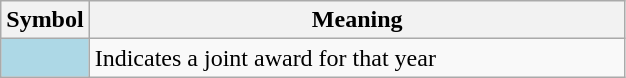<table class="wikitable plainrowheaders" border="1">
<tr>
<th scope="col" style="width:50px">Symbol</th>
<th scope="col" style="width:350px">Meaning</th>
</tr>
<tr>
<td align=center style="background-color:#ADD8E6"></td>
<td>Indicates a joint award for that year</td>
</tr>
</table>
